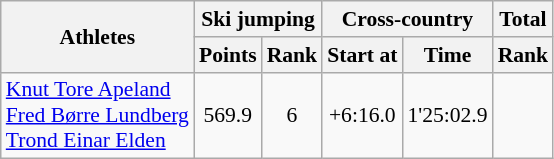<table class="wikitable" border="1" style="font-size:90%">
<tr>
<th rowspan="2">Athletes</th>
<th colspan="2">Ski jumping</th>
<th colspan="2">Cross-country</th>
<th>Total</th>
</tr>
<tr>
<th>Points</th>
<th>Rank</th>
<th>Start at</th>
<th>Time</th>
<th>Rank</th>
</tr>
<tr>
<td><a href='#'>Knut Tore Apeland</a><br><a href='#'>Fred Børre Lundberg</a><br><a href='#'>Trond Einar Elden</a></td>
<td align=center>569.9</td>
<td align=center>6</td>
<td align=center>+6:16.0</td>
<td align=center>1'25:02.9</td>
<td align=center></td>
</tr>
</table>
